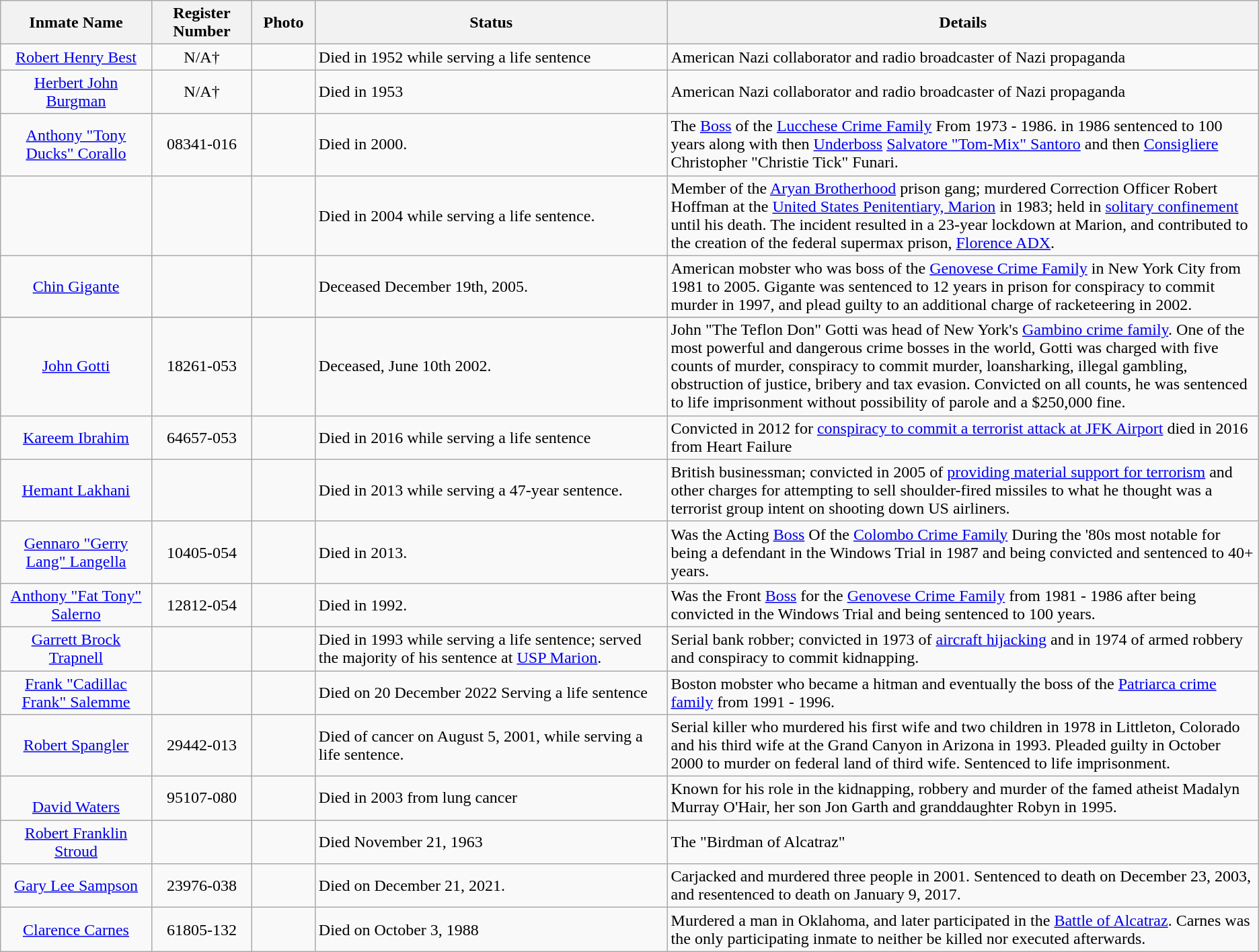<table class="wikitable sortable">
<tr>
<th width=12%>Inmate Name</th>
<th width=8%>Register Number</th>
<th width=5%>Photo</th>
<th width=28%>Status</th>
<th width=52%>Details</th>
</tr>
<tr>
<td style="text-align:center;"><a href='#'>Robert Henry Best</a></td>
<td style="text-align:center;">N/A†</td>
<td></td>
<td>Died in 1952 while serving a life sentence</td>
<td>American Nazi collaborator and radio broadcaster of Nazi propaganda</td>
</tr>
<tr>
<td style="text-align:center;"><a href='#'>Herbert John Burgman</a></td>
<td style="text-align:center;">N/A†</td>
<td></td>
<td>Died in 1953</td>
<td>American Nazi collaborator and radio broadcaster of Nazi propaganda</td>
</tr>
<tr>
<td style="text-align:center;"><a href='#'>Anthony "Tony Ducks" Corallo</a></td>
<td style="text-align:center;">08341-016</td>
<td style="text-align:center;"></td>
<td>Died in 2000.</td>
<td>The <a href='#'>Boss</a> of the <a href='#'>Lucchese Crime Family</a> From 1973 - 1986. in 1986 sentenced to 100 years along with then <a href='#'>Underboss</a> <a href='#'>Salvatore "Tom-Mix" Santoro</a> and then <a href='#'>Consigliere</a> Christopher "Christie Tick" Funari.</td>
</tr>
<tr>
<td style="text-align:center;"></td>
<td style="text-align:center;"></td>
<td style="text-align:center;"></td>
<td>Died in 2004 while serving a life sentence.</td>
<td>Member of the <a href='#'>Aryan Brotherhood</a> prison gang; murdered Correction Officer Robert Hoffman at the <a href='#'>United States Penitentiary, Marion</a> in 1983; held in <a href='#'>solitary confinement</a> until his death. The incident resulted in a 23-year lockdown at Marion, and contributed to the creation of the federal supermax prison, <a href='#'>Florence ADX</a>.</td>
</tr>
<tr>
<td style="text-align:center;"><a href='#'>Chin Gigante</a></td>
<td style="text-align:center;"></td>
<td style="text-align:center;"></td>
<td>Deceased December 19th, 2005.</td>
<td>American mobster who was boss of the <a href='#'>Genovese Crime Family</a> in New York City from 1981 to 2005. Gigante was sentenced to 12 years in prison for conspiracy to commit murder in 1997, and plead guilty to an additional charge of racketeering in 2002.</td>
</tr>
<tr>
</tr>
<tr>
<td style="text-align:center;"><a href='#'>John Gotti</a></td>
<td style="text-align:center;">18261-053</td>
<td style="text-align:center;"></td>
<td>Deceased, June 10th 2002.</td>
<td>John "The Teflon Don" Gotti was head of New York's <a href='#'>Gambino crime family</a>. One of the most powerful and dangerous crime bosses in the world, Gotti was charged with five counts of murder, conspiracy to commit murder, loansharking, illegal gambling, obstruction of justice, bribery and tax evasion. Convicted on all counts, he was sentenced to life imprisonment without possibility of parole and a $250,000 fine.</td>
</tr>
<tr>
<td style="text-align:center;"><a href='#'>Kareem Ibrahim</a></td>
<td style="text-align:center;">64657-053</td>
<td></td>
<td>Died in 2016 while serving a life sentence</td>
<td>Convicted in 2012 for <a href='#'>conspiracy to commit a terrorist attack at JFK Airport</a> died in 2016 from Heart Failure</td>
</tr>
<tr>
<td style="text-align:center;"><a href='#'>Hemant Lakhani</a></td>
<td style="text-align:center;"></td>
<td style="text-align:center;"></td>
<td>Died in 2013 while serving a 47-year sentence.</td>
<td>British businessman; convicted in 2005 of <a href='#'>providing material support for terrorism</a> and other charges for attempting to sell shoulder-fired missiles to what he thought was a terrorist group intent on shooting down US airliners.</td>
</tr>
<tr>
<td style="text-align:center;"><a href='#'>Gennaro "Gerry Lang" Langella</a></td>
<td style="text-align:center;">10405-054</td>
<td style="text-align:center;"></td>
<td>Died in 2013.</td>
<td>Was the Acting <a href='#'>Boss</a> Of the <a href='#'>Colombo Crime Family</a> During the '80s most notable for being a defendant in the Windows Trial in 1987 and being convicted and sentenced to 40+ years.</td>
</tr>
<tr>
<td style="text-align:center;"><a href='#'>Anthony "Fat Tony" Salerno</a></td>
<td style="text-align:center;">12812-054</td>
<td style="text-align:center;"></td>
<td>Died in 1992.</td>
<td>Was the Front <a href='#'>Boss</a> for the <a href='#'>Genovese Crime Family</a> from 1981 - 1986 after being convicted in the Windows Trial and  being sentenced to 100 years.</td>
</tr>
<tr>
<td style="text-align:center;"><a href='#'>Garrett Brock Trapnell</a></td>
<td style="text-align:center;"></td>
<td style="text-align:center;"></td>
<td>Died in 1993 while serving a life sentence; served the majority of his sentence at <a href='#'>USP Marion</a>.</td>
<td>Serial bank robber; convicted in 1973 of <a href='#'>aircraft hijacking</a> and in 1974 of armed robbery and conspiracy to commit kidnapping.</td>
</tr>
<tr>
<td style="text-align:center;"><a href='#'>Frank "Cadillac Frank" Salemme</a></td>
<td style="text-align:center;"></td>
<td></td>
<td>Died on 20 December 2022 Serving a life sentence</td>
<td>Boston mobster who became a hitman and eventually the boss of the <a href='#'>Patriarca crime family</a> from 1991 - 1996.</td>
</tr>
<tr>
<td style="text-align:center;"><a href='#'>Robert Spangler</a></td>
<td style="text-align:center;">29442-013</td>
<td style="text-align:center;"></td>
<td>Died of cancer on August 5, 2001, while serving a life sentence.</td>
<td>Serial killer who murdered his first wife and two children in 1978 in Littleton, Colorado and his third wife at the Grand Canyon in Arizona in 1993. Pleaded guilty in October 2000 to murder on federal land of third wife. Sentenced to life imprisonment.</td>
</tr>
<tr>
<td style="text-align:center;"><br><a href='#'>David Waters</a></td>
<td style="text-align:center;">95107-080</td>
<td style="text-align:center;"></td>
<td>Died in 2003 from lung cancer</td>
<td>Known for his role in the kidnapping, robbery and murder of the famed atheist Madalyn Murray O'Hair, her son Jon Garth and granddaughter Robyn in 1995.</td>
</tr>
<tr>
<td style="text-align:center;"><a href='#'>Robert Franklin Stroud</a></td>
<td style="text-align:center;"></td>
<td style="text-align:center;"></td>
<td>Died November 21, 1963</td>
<td>The "Birdman of Alcatraz"</td>
</tr>
<tr>
<td style="text-align:center;"><a href='#'>Gary Lee Sampson</a></td>
<td style="text-align:center;">23976-038</td>
<td></td>
<td>Died on December 21, 2021.</td>
<td>Carjacked and murdered three people in 2001. Sentenced to death on December 23, 2003, and resentenced to death on January 9, 2017.</td>
</tr>
<tr>
<td style="text-align:center;"><a href='#'>Clarence Carnes</a></td>
<td style="text-align:center;">61805-132</td>
<td></td>
<td>Died on October 3, 1988</td>
<td>Murdered a man in Oklahoma, and later participated in the <a href='#'>Battle of Alcatraz</a>. Carnes was the only participating inmate to neither be killed nor executed afterwards.</td>
</tr>
</table>
